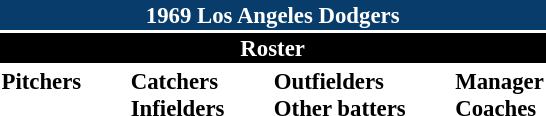<table class="toccolours" style="font-size: 95%;">
<tr>
<th colspan="10" style="background-color: #083c6b; color: white; text-align: center;">1969 Los Angeles Dodgers</th>
</tr>
<tr>
<td colspan="10" style="background-color: black; color: white; text-align: center;"><strong>Roster</strong></td>
</tr>
<tr>
<td valign="top"><strong>Pitchers</strong><br> 

 

 

 
 
 
 
 
  
 
</td>
<td width="25px"></td>
<td valign="top"><strong>Catchers</strong><br>


<strong>Infielders</strong>









</td>
<td width="25px"></td>
<td valign="top"><strong>Outfielders</strong><br>







<strong>Other batters</strong>


</td>
<td width="25px"></td>
<td valign="top"><strong>Manager</strong><br>
<strong>Coaches</strong>




</td>
</tr>
</table>
